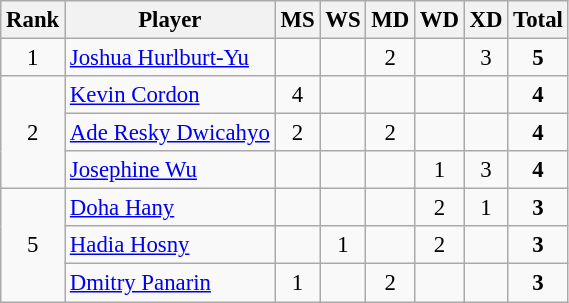<table class=wikitable style="font-size:95%; text-align:center">
<tr>
<th>Rank</th>
<th>Player</th>
<th>MS</th>
<th>WS</th>
<th>MD</th>
<th>WD</th>
<th>XD</th>
<th>Total</th>
</tr>
<tr>
<td>1</td>
<td align="left"> <a href='#'>Joshua Hurlburt-Yu</a></td>
<td></td>
<td></td>
<td>2</td>
<td></td>
<td>3</td>
<td><strong>5</strong></td>
</tr>
<tr>
<td rowspan="3">2</td>
<td align="left"> <a href='#'>Kevin Cordon</a></td>
<td>4</td>
<td></td>
<td></td>
<td></td>
<td></td>
<td><strong>4</strong></td>
</tr>
<tr>
<td align="left"> <a href='#'>Ade Resky Dwicahyo</a></td>
<td>2</td>
<td></td>
<td>2</td>
<td></td>
<td></td>
<td><strong>4</strong></td>
</tr>
<tr>
<td align="left"> <a href='#'>Josephine Wu</a></td>
<td></td>
<td></td>
<td></td>
<td>1</td>
<td>3</td>
<td><strong>4</strong></td>
</tr>
<tr>
<td rowspan="3">5</td>
<td align="left"> <a href='#'>Doha Hany</a></td>
<td></td>
<td></td>
<td></td>
<td>2</td>
<td>1</td>
<td><strong>3</strong></td>
</tr>
<tr>
<td align="left"> <a href='#'>Hadia Hosny</a></td>
<td></td>
<td>1</td>
<td></td>
<td>2</td>
<td></td>
<td><strong>3</strong></td>
</tr>
<tr>
<td align="left"> <a href='#'>Dmitry Panarin</a></td>
<td>1</td>
<td></td>
<td>2</td>
<td></td>
<td></td>
<td><strong>3</strong></td>
</tr>
</table>
